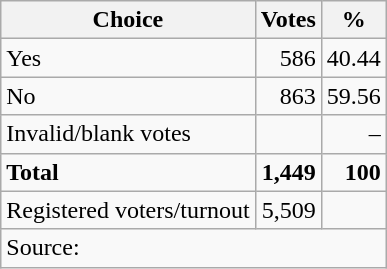<table class=wikitable style=text-align:right>
<tr>
<th>Choice</th>
<th>Votes</th>
<th>%</th>
</tr>
<tr>
<td align=left>Yes</td>
<td>586</td>
<td>40.44</td>
</tr>
<tr>
<td align=left>No</td>
<td>863</td>
<td>59.56</td>
</tr>
<tr>
<td align=left>Invalid/blank votes</td>
<td></td>
<td>–</td>
</tr>
<tr>
<td align=left><strong>Total</strong></td>
<td><strong>1,449</strong></td>
<td><strong>100</strong></td>
</tr>
<tr>
<td align=left>Registered voters/turnout</td>
<td>5,509</td>
<td></td>
</tr>
<tr>
<td align=left colspan=3>Source: </td>
</tr>
</table>
